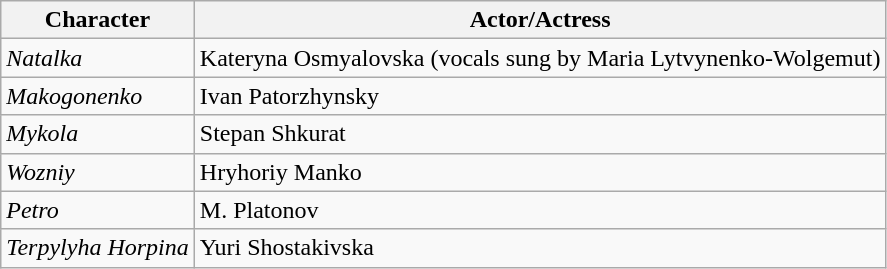<table class="wikitable">
<tr>
<th>Character</th>
<th>Actor/Actress</th>
</tr>
<tr>
<td><em>Natalka</em></td>
<td>Kateryna Osmyalovska (vocals sung by Maria Lytvynenko-Wolgemut)</td>
</tr>
<tr>
<td><em>Makogonenko</em></td>
<td>Ivan Patorzhynsky</td>
</tr>
<tr>
<td><em>Mykola</em></td>
<td>Stepan Shkurat</td>
</tr>
<tr>
<td><em>Wozniy</em></td>
<td>Hryhoriy Manko</td>
</tr>
<tr>
<td><em>Petro</em></td>
<td>M. Platonov</td>
</tr>
<tr>
<td><em>Terpylyha Horpina</em></td>
<td>Yuri Shostakivska</td>
</tr>
</table>
